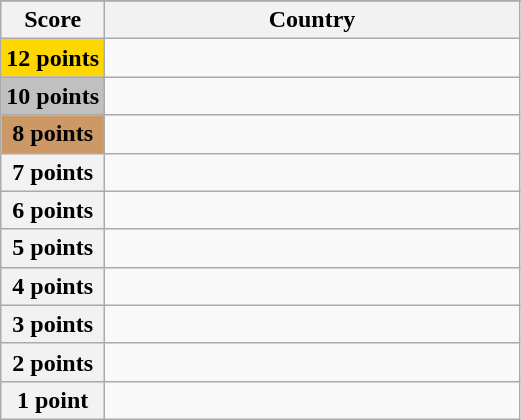<table class="wikitable">
<tr>
</tr>
<tr>
<th scope="col" width="20%">Score</th>
<th scope="col">Country</th>
</tr>
<tr>
<th scope="row" style="background:gold">12 points</th>
<td></td>
</tr>
<tr>
<th scope="row" style="background:silver">10 points</th>
<td></td>
</tr>
<tr>
<th scope="row" style="background:#CC9966">8 points</th>
<td></td>
</tr>
<tr>
<th scope="row">7 points</th>
<td></td>
</tr>
<tr>
<th scope="row">6 points</th>
<td></td>
</tr>
<tr>
<th scope="row">5 points</th>
<td></td>
</tr>
<tr>
<th scope="row">4 points</th>
<td></td>
</tr>
<tr>
<th scope="row">3 points</th>
<td></td>
</tr>
<tr>
<th scope="row">2 points</th>
<td></td>
</tr>
<tr>
<th scope="row">1 point</th>
<td></td>
</tr>
</table>
